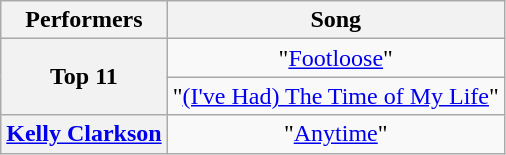<table class="wikitable unsortable" style="text-align:center;">
<tr>
<th scope="col">Performers</th>
<th scope="col">Song</th>
</tr>
<tr>
<th rowspan="2" scope="row">Top 11</th>
<td>"<a href='#'>Footloose</a>"</td>
</tr>
<tr>
<td>"<a href='#'>(I've Had) The Time of My Life</a>"</td>
</tr>
<tr>
<th scope="row"><a href='#'>Kelly Clarkson</a></th>
<td>"<a href='#'>Anytime</a>"</td>
</tr>
</table>
